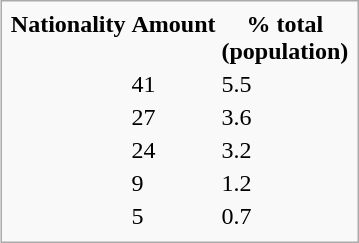<table class="infobox" style="float:right;">
<tr \>
<th>Nationality</th>
<th>Amount</th>
<th>% total<br>(population)</th>
</tr>
<tr>
<td></td>
<td>41</td>
<td>5.5</td>
</tr>
<tr>
<td></td>
<td>27</td>
<td>3.6</td>
</tr>
<tr>
<td></td>
<td>24</td>
<td>3.2</td>
</tr>
<tr>
<td></td>
<td>9</td>
<td>1.2</td>
</tr>
<tr>
<td></td>
<td>5</td>
<td>0.7</td>
</tr>
<tr>
</tr>
</table>
